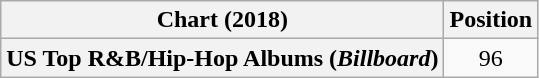<table class="wikitable plainrowheaders" style="text-align:center">
<tr>
<th scope="col">Chart (2018)</th>
<th scope="col">Position</th>
</tr>
<tr>
<th scope="row">US Top R&B/Hip-Hop Albums (<em>Billboard</em>)</th>
<td>96</td>
</tr>
</table>
